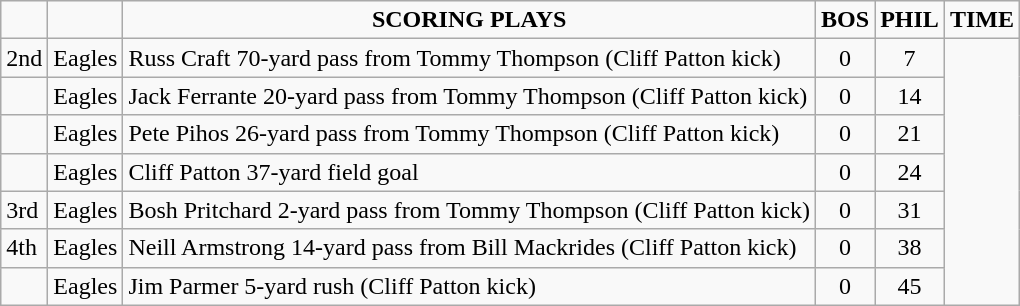<table class="wikitable">
<tr align=center>
<td></td>
<td></td>
<td><strong>SCORING PLAYS</strong></td>
<td><strong>BOS  </strong></td>
<td><strong>PHIL</strong></td>
<td><strong>TIME</strong></td>
</tr>
<tr align=left>
<td>2nd</td>
<td>Eagles</td>
<td>Russ Craft 70-yard pass from Tommy Thompson (Cliff Patton kick)</td>
<td - align="center">0</td>
<td - align="center">7</td>
</tr>
<tr align=left>
<td></td>
<td>Eagles</td>
<td>Jack Ferrante 20-yard pass from Tommy Thompson (Cliff Patton kick)</td>
<td - align="center">0</td>
<td - align="center">14</td>
</tr>
<tr align=left>
<td></td>
<td>Eagles</td>
<td>Pete Pihos 26-yard pass from Tommy Thompson (Cliff Patton kick)</td>
<td - align="center">0</td>
<td - align="center">21</td>
</tr>
<tr align=left>
<td></td>
<td>Eagles</td>
<td>Cliff Patton 37-yard field goal</td>
<td - align="center">0</td>
<td - align="center">24</td>
</tr>
<tr align=left>
<td>3rd</td>
<td>Eagles</td>
<td>Bosh Pritchard 2-yard pass from Tommy Thompson (Cliff Patton kick)</td>
<td - align="center">0</td>
<td - align="center">31</td>
</tr>
<tr align=left>
<td>4th</td>
<td>Eagles</td>
<td>Neill Armstrong 14-yard pass from Bill Mackrides (Cliff Patton kick)</td>
<td - align="center">0</td>
<td - align="center">38</td>
</tr>
<tr align=left|- align=left>
<td></td>
<td>Eagles</td>
<td>Jim Parmer 5-yard rush (Cliff Patton kick)</td>
<td - align="center">0</td>
<td - align="center">45</td>
</tr>
</table>
